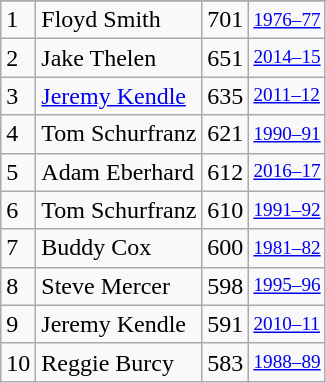<table class="wikitable">
<tr>
</tr>
<tr>
<td>1</td>
<td>Floyd Smith</td>
<td>701</td>
<td style="font-size:80%;"><a href='#'>1976–77</a></td>
</tr>
<tr>
<td>2</td>
<td>Jake Thelen</td>
<td>651</td>
<td style="font-size:80%;"><a href='#'>2014–15</a></td>
</tr>
<tr>
<td>3</td>
<td><a href='#'>Jeremy Kendle</a></td>
<td>635</td>
<td style="font-size:80%;"><a href='#'>2011–12</a></td>
</tr>
<tr>
<td>4</td>
<td>Tom Schurfranz</td>
<td>621</td>
<td style="font-size:80%;"><a href='#'>1990–91</a></td>
</tr>
<tr>
<td>5</td>
<td>Adam Eberhard</td>
<td>612</td>
<td style="font-size:80%;"><a href='#'>2016–17</a></td>
</tr>
<tr>
<td>6</td>
<td>Tom Schurfranz</td>
<td>610</td>
<td style="font-size:80%;"><a href='#'>1991–92</a></td>
</tr>
<tr>
<td>7</td>
<td>Buddy Cox</td>
<td>600</td>
<td style="font-size:80%;"><a href='#'>1981–82</a></td>
</tr>
<tr f>
<td>8</td>
<td>Steve Mercer</td>
<td>598</td>
<td style="font-size:80%;"><a href='#'>1995–96</a></td>
</tr>
<tr>
<td>9</td>
<td>Jeremy Kendle</td>
<td>591</td>
<td style="font-size:80%;"><a href='#'>2010–11</a></td>
</tr>
<tr>
<td>10</td>
<td>Reggie Burcy</td>
<td>583</td>
<td style="font-size:80%;"><a href='#'>1988–89</a></td>
</tr>
</table>
